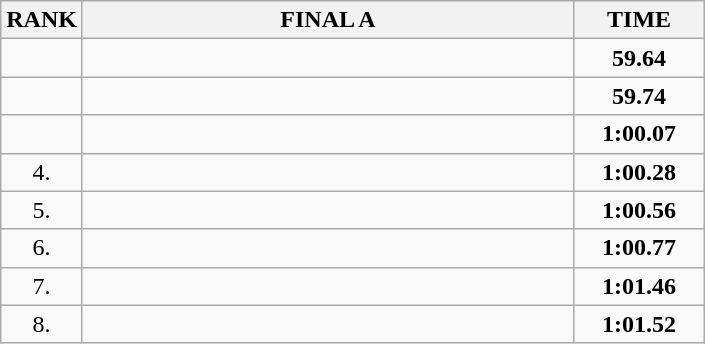<table class="wikitable">
<tr>
<th>RANK</th>
<th style="width: 20em">FINAL A</th>
<th style="width: 5em">TIME</th>
</tr>
<tr>
<td align="center"></td>
<td></td>
<td align="center"><strong>59.64</strong></td>
</tr>
<tr>
<td align="center"></td>
<td></td>
<td align="center"><strong>59.74</strong></td>
</tr>
<tr>
<td align="center"></td>
<td></td>
<td align="center"><strong>1:00.07</strong></td>
</tr>
<tr>
<td align="center">4.</td>
<td></td>
<td align="center"><strong>1:00.28</strong></td>
</tr>
<tr>
<td align="center">5.</td>
<td></td>
<td align="center"><strong>1:00.56</strong></td>
</tr>
<tr>
<td align="center">6.</td>
<td></td>
<td align="center"><strong>1:00.77</strong></td>
</tr>
<tr>
<td align="center">7.</td>
<td></td>
<td align="center"><strong>1:01.46</strong></td>
</tr>
<tr>
<td align="center">8.</td>
<td></td>
<td align="center"><strong>1:01.52</strong></td>
</tr>
</table>
